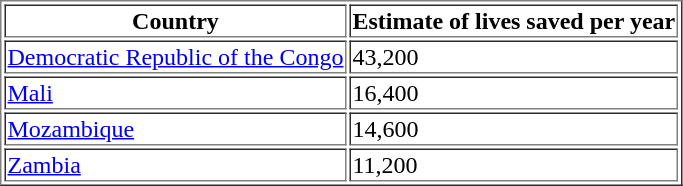<table class="sortable" border="1">
<tr>
<th>Country</th>
<th>Estimate of lives saved per year</th>
</tr>
<tr>
<td><a href='#'>Democratic Republic of the Congo</a></td>
<td>43,200</td>
</tr>
<tr>
<td><a href='#'>Mali</a></td>
<td>16,400</td>
</tr>
<tr>
<td><a href='#'>Mozambique</a></td>
<td>14,600</td>
</tr>
<tr>
<td><a href='#'>Zambia</a></td>
<td>11,200</td>
</tr>
</table>
